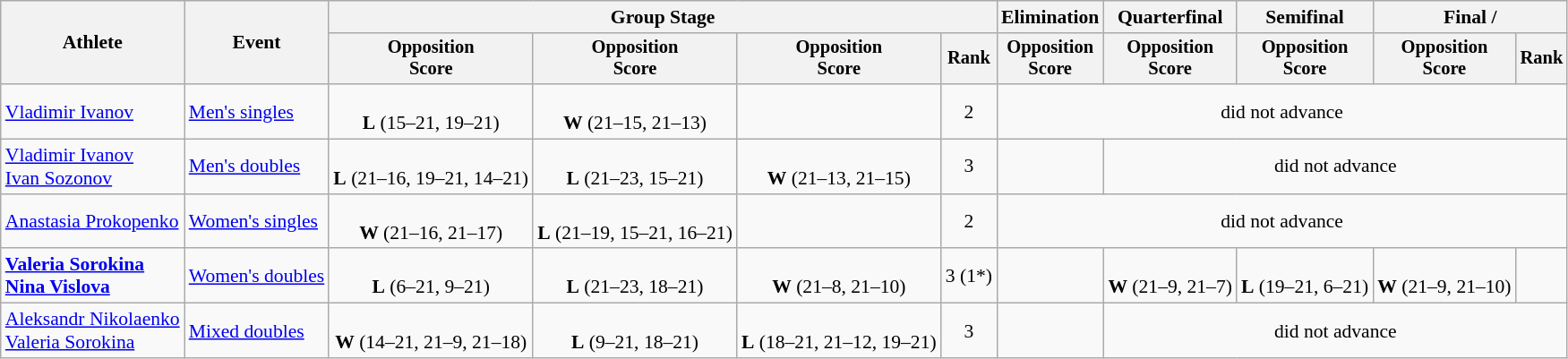<table class="wikitable" style="font-size:90%">
<tr>
<th rowspan=2>Athlete</th>
<th rowspan=2>Event</th>
<th colspan=4>Group Stage</th>
<th>Elimination</th>
<th>Quarterfinal</th>
<th>Semifinal</th>
<th colspan=2>Final / </th>
</tr>
<tr style="font-size:95%">
<th>Opposition<br>Score</th>
<th>Opposition<br>Score</th>
<th>Opposition<br>Score</th>
<th>Rank</th>
<th>Opposition<br>Score</th>
<th>Opposition<br>Score</th>
<th>Opposition<br>Score</th>
<th>Opposition<br>Score</th>
<th>Rank</th>
</tr>
<tr align=center>
<td align=left><a href='#'>Vladimir Ivanov</a></td>
<td align=left><a href='#'>Men's singles</a></td>
<td><br><strong>L</strong> (15–21, 19–21)</td>
<td><br><strong>W</strong> (21–15, 21–13)</td>
<td></td>
<td>2</td>
<td colspan=5>did not advance</td>
</tr>
<tr align=center>
<td align=left><a href='#'>Vladimir Ivanov</a><br><a href='#'>Ivan Sozonov</a></td>
<td align=left><a href='#'>Men's doubles</a></td>
<td><br><strong>L</strong> (21–16, 19–21, 14–21)</td>
<td><br><strong>L</strong> (21–23, 15–21)</td>
<td><br><strong>W</strong> (21–13, 21–15)</td>
<td>3</td>
<td></td>
<td colspan=4>did not advance</td>
</tr>
<tr align=center>
<td align=left><a href='#'>Anastasia Prokopenko</a></td>
<td align=left><a href='#'>Women's singles</a></td>
<td><br><strong>W</strong> (21–16, 21–17)</td>
<td><br><strong>L</strong> (21–19, 15–21, 16–21)</td>
<td></td>
<td>2</td>
<td colspan=5>did not advance</td>
</tr>
<tr align=center>
<td align=left><strong><a href='#'>Valeria Sorokina</a><br><a href='#'>Nina Vislova</a></strong></td>
<td align=left><a href='#'>Women's doubles</a></td>
<td><br><strong>L</strong> (6–21, 9–21)</td>
<td><br><strong>L</strong> (21–23, 18–21)</td>
<td><br><strong>W</strong> (21–8, 21–10)</td>
<td>3 (1*)</td>
<td></td>
<td><br><strong>W</strong> (21–9, 21–7)</td>
<td><br><strong>L</strong> (19–21, 6–21)</td>
<td><br><strong>W</strong> (21–9, 21–10)</td>
<td></td>
</tr>
<tr align=center>
<td align=left><a href='#'>Aleksandr Nikolaenko</a><br><a href='#'>Valeria Sorokina</a></td>
<td align=left><a href='#'>Mixed doubles</a></td>
<td><br><strong>W</strong> (14–21, 21–9, 21–18)</td>
<td><br><strong>L</strong> (9–21, 18–21)</td>
<td><br><strong>L</strong> (18–21, 21–12, 19–21)</td>
<td>3</td>
<td></td>
<td colspan=4>did not advance</td>
</tr>
</table>
